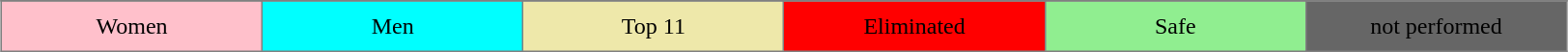<table border="2" cellpadding="8" style="background:silver; border:1px solid gray; border-collapse:collapse; margin:1em auto; text-align:center; ">
<tr>
</tr>
<tr>
<td style = "background:pink;" width="10%">Women</td>
<td style = "background:cyan;" width="10%">Men</td>
<td style = "background:palegoldenrod;" width="10%">Top 11</td>
<td style = "background:red;" width="10%"><span>Eliminated</span></td>
<td style = "background:lightgreen;" width="10%">Safe</td>
<td style = "background:#666666;" width="10%"><span>not performed</span></td>
</tr>
</table>
